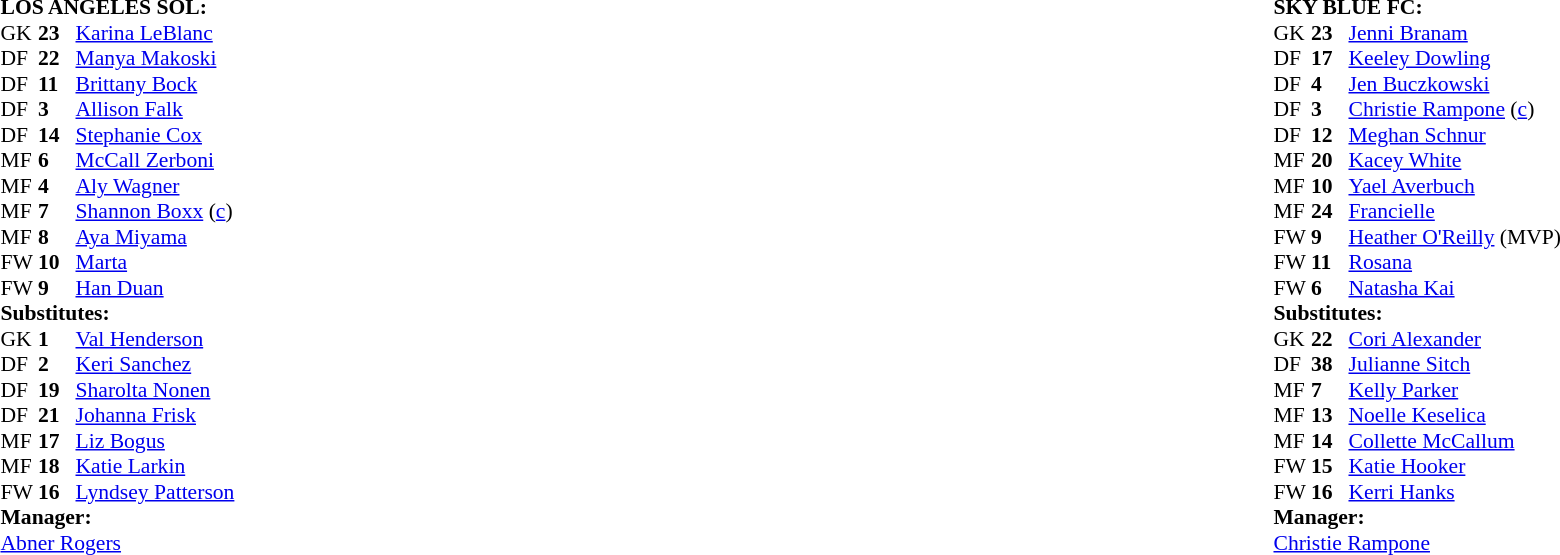<table width="100%">
<tr>
<td valign="top" width="50%"><br><table style="font-size: 90%" cellspacing="0" cellpadding="0">
<tr>
<td colspan="4"><strong>LOS ANGELES SOL:</strong></td>
</tr>
<tr>
<th width=25></th>
<th width=25></th>
</tr>
<tr>
<td>GK</td>
<td><strong>23</strong></td>
<td> <a href='#'>Karina LeBlanc</a></td>
</tr>
<tr>
<td>DF</td>
<td><strong>22</strong></td>
<td> <a href='#'>Manya Makoski</a></td>
</tr>
<tr>
<td>DF</td>
<td><strong>11</strong></td>
<td> <a href='#'>Brittany Bock</a></td>
<td></td>
</tr>
<tr>
<td>DF</td>
<td><strong>3</strong></td>
<td> <a href='#'>Allison Falk</a></td>
<td></td>
</tr>
<tr>
<td>DF</td>
<td><strong>14</strong></td>
<td> <a href='#'>Stephanie Cox</a></td>
</tr>
<tr>
<td>MF</td>
<td><strong>6</strong></td>
<td> <a href='#'>McCall Zerboni</a></td>
<td></td>
<td></td>
</tr>
<tr>
<td>MF</td>
<td><strong>4</strong></td>
<td> <a href='#'>Aly Wagner</a></td>
<td></td>
<td></td>
</tr>
<tr>
<td>MF</td>
<td><strong>7</strong></td>
<td> <a href='#'>Shannon Boxx</a> (<a href='#'>c</a>)</td>
</tr>
<tr>
<td>MF</td>
<td><strong>8</strong></td>
<td> <a href='#'>Aya Miyama</a></td>
</tr>
<tr>
<td>FW</td>
<td><strong>10</strong></td>
<td> <a href='#'>Marta</a></td>
</tr>
<tr>
<td>FW</td>
<td><strong>9</strong></td>
<td> <a href='#'>Han Duan</a></td>
<td></td>
<td></td>
</tr>
<tr>
<td colspan=3><strong>Substitutes:</strong></td>
</tr>
<tr>
<td>GK</td>
<td><strong>1</strong></td>
<td> <a href='#'>Val Henderson</a></td>
</tr>
<tr>
<td>DF</td>
<td><strong>2</strong></td>
<td> <a href='#'>Keri Sanchez</a></td>
</tr>
<tr>
<td>DF</td>
<td><strong>19</strong></td>
<td> <a href='#'>Sharolta Nonen</a></td>
<td></td>
<td></td>
</tr>
<tr>
<td>DF</td>
<td><strong>21</strong></td>
<td> <a href='#'>Johanna Frisk</a></td>
</tr>
<tr>
<td>MF</td>
<td><strong>17</strong></td>
<td> <a href='#'>Liz Bogus</a></td>
</tr>
<tr>
<td>MF</td>
<td><strong>18</strong></td>
<td> <a href='#'>Katie Larkin</a></td>
<td></td>
<td></td>
</tr>
<tr>
<td>FW</td>
<td><strong>16</strong></td>
<td> <a href='#'>Lyndsey Patterson</a></td>
<td></td>
<td></td>
</tr>
<tr>
<td colspan=3><strong>Manager:</strong></td>
</tr>
<tr>
<td colspan=4> <a href='#'>Abner Rogers</a></td>
</tr>
</table>
</td>
<td valign="top" width="50%"><br><table style="font-size:90%" cellspacing="0" cellpadding="0" align="center">
<tr>
<td colspan=4><strong>SKY BLUE FC:</strong></td>
</tr>
<tr>
<th width=25></th>
<th width=25></th>
</tr>
<tr>
<td>GK</td>
<td><strong>23</strong></td>
<td> <a href='#'>Jenni Branam</a></td>
</tr>
<tr>
<td>DF</td>
<td><strong>17</strong></td>
<td> <a href='#'>Keeley Dowling</a></td>
</tr>
<tr>
<td>DF</td>
<td><strong>4</strong></td>
<td> <a href='#'>Jen Buczkowski</a></td>
</tr>
<tr>
<td>DF</td>
<td><strong>3</strong></td>
<td> <a href='#'>Christie Rampone</a> (<a href='#'>c</a>)</td>
</tr>
<tr>
<td>DF</td>
<td><strong>12</strong></td>
<td> <a href='#'>Meghan Schnur</a></td>
</tr>
<tr>
<td>MF</td>
<td><strong>20</strong></td>
<td> <a href='#'>Kacey White</a></td>
</tr>
<tr>
<td>MF</td>
<td><strong>10</strong></td>
<td> <a href='#'>Yael Averbuch</a></td>
</tr>
<tr>
<td>MF</td>
<td><strong>24</strong></td>
<td> <a href='#'>Francielle</a></td>
</tr>
<tr>
<td>FW</td>
<td><strong>9</strong></td>
<td> <a href='#'>Heather O'Reilly</a> (MVP)</td>
<td></td>
<td></td>
</tr>
<tr>
<td>FW</td>
<td><strong>11</strong></td>
<td> <a href='#'>Rosana</a></td>
<td></td>
<td></td>
</tr>
<tr>
<td>FW</td>
<td><strong>6</strong></td>
<td> <a href='#'>Natasha Kai</a></td>
<td></td>
<td></td>
</tr>
<tr>
<td colspan=3><strong>Substitutes:</strong></td>
</tr>
<tr>
<td>GK</td>
<td><strong>22</strong></td>
<td> <a href='#'>Cori Alexander</a></td>
</tr>
<tr>
<td>DF</td>
<td><strong>38</strong></td>
<td> <a href='#'>Julianne Sitch</a></td>
</tr>
<tr>
<td>MF</td>
<td><strong>7</strong></td>
<td> <a href='#'>Kelly Parker</a></td>
</tr>
<tr>
<td>MF</td>
<td><strong>13</strong></td>
<td> <a href='#'>Noelle Keselica</a></td>
<td></td>
<td></td>
</tr>
<tr>
<td>MF</td>
<td><strong>14</strong></td>
<td> <a href='#'>Collette McCallum</a></td>
<td></td>
<td></td>
</tr>
<tr>
<td>FW</td>
<td><strong>15</strong></td>
<td> <a href='#'>Katie Hooker</a></td>
</tr>
<tr>
<td>FW</td>
<td><strong>16</strong></td>
<td> <a href='#'>Kerri Hanks</a></td>
<td></td>
<td></td>
</tr>
<tr>
<td colspan=3><strong>Manager:</strong></td>
</tr>
<tr>
<td colspan=4> <a href='#'>Christie Rampone</a></td>
</tr>
</table>
</td>
</tr>
</table>
